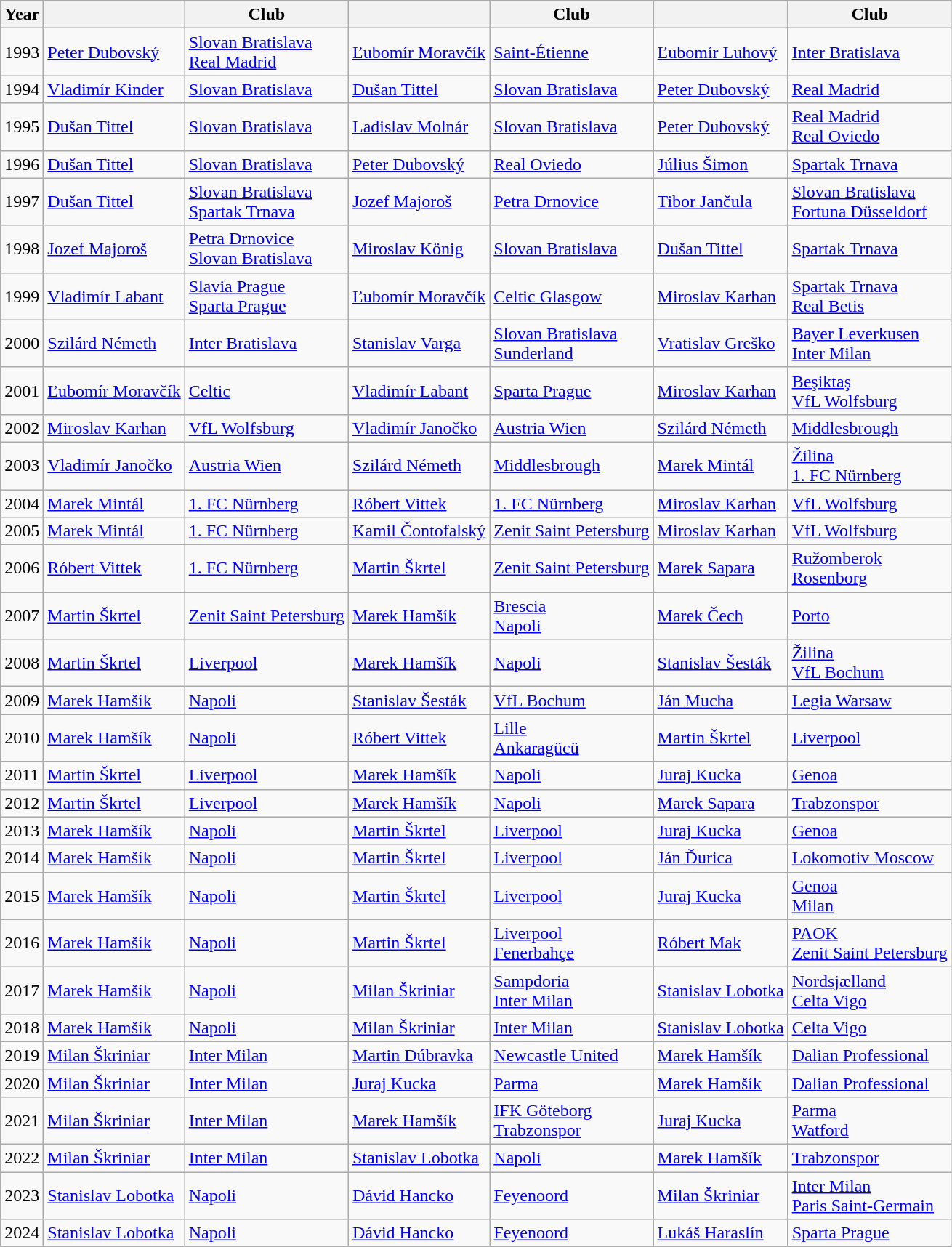<table class=wikitable>
<tr>
<th>Year</th>
<th></th>
<th>Club</th>
<th></th>
<th>Club</th>
<th></th>
<th>Club</th>
</tr>
<tr>
<td>1993</td>
<td><a href='#'>Peter Dubovský</a></td>
<td> <a href='#'>Slovan Bratislava</a><br> <a href='#'>Real Madrid</a></td>
<td><a href='#'>Ľubomír Moravčík</a></td>
<td> <a href='#'>Saint-Étienne</a></td>
<td><a href='#'>Ľubomír Luhový</a></td>
<td> <a href='#'>Inter Bratislava</a></td>
</tr>
<tr>
<td>1994</td>
<td><a href='#'>Vladimír Kinder</a></td>
<td> <a href='#'>Slovan Bratislava</a></td>
<td><a href='#'>Dušan Tittel</a></td>
<td> <a href='#'>Slovan Bratislava</a></td>
<td><a href='#'>Peter Dubovský</a></td>
<td> <a href='#'>Real Madrid</a></td>
</tr>
<tr>
<td>1995</td>
<td><a href='#'>Dušan Tittel</a></td>
<td> <a href='#'>Slovan Bratislava</a></td>
<td><a href='#'>Ladislav Molnár</a></td>
<td> <a href='#'>Slovan Bratislava</a></td>
<td><a href='#'>Peter Dubovský</a></td>
<td> <a href='#'>Real Madrid</a><br> <a href='#'>Real Oviedo</a></td>
</tr>
<tr>
<td>1996</td>
<td><a href='#'>Dušan Tittel</a></td>
<td> <a href='#'>Slovan Bratislava</a></td>
<td><a href='#'>Peter Dubovský</a></td>
<td> <a href='#'>Real Oviedo</a></td>
<td><a href='#'>Július Šimon</a></td>
<td> <a href='#'>Spartak Trnava</a></td>
</tr>
<tr>
<td>1997</td>
<td><a href='#'>Dušan Tittel</a></td>
<td> <a href='#'>Slovan Bratislava</a><br> <a href='#'>Spartak Trnava</a></td>
<td><a href='#'>Jozef Majoroš</a></td>
<td> <a href='#'>Petra Drnovice</a></td>
<td><a href='#'>Tibor Jančula</a></td>
<td> <a href='#'>Slovan Bratislava</a><br> <a href='#'>Fortuna Düsseldorf</a></td>
</tr>
<tr>
<td>1998</td>
<td><a href='#'>Jozef Majoroš</a></td>
<td> <a href='#'>Petra Drnovice</a><br> <a href='#'>Slovan Bratislava</a></td>
<td><a href='#'>Miroslav König</a></td>
<td> <a href='#'>Slovan Bratislava</a></td>
<td><a href='#'>Dušan Tittel</a></td>
<td> <a href='#'>Spartak Trnava</a></td>
</tr>
<tr>
<td>1999</td>
<td><a href='#'>Vladimír Labant</a></td>
<td> <a href='#'>Slavia Prague</a><br> <a href='#'>Sparta Prague</a></td>
<td><a href='#'>Ľubomír Moravčík</a></td>
<td> <a href='#'>Celtic Glasgow</a></td>
<td><a href='#'>Miroslav Karhan</a></td>
<td> <a href='#'>Spartak Trnava</a><br> <a href='#'>Real Betis</a></td>
</tr>
<tr>
<td>2000</td>
<td><a href='#'>Szilárd Németh</a></td>
<td> <a href='#'>Inter Bratislava</a></td>
<td><a href='#'>Stanislav Varga</a></td>
<td> <a href='#'>Slovan Bratislava</a><br> <a href='#'>Sunderland</a></td>
<td><a href='#'>Vratislav Greško</a></td>
<td> <a href='#'>Bayer Leverkusen</a><br> <a href='#'>Inter Milan</a></td>
</tr>
<tr>
<td>2001</td>
<td><a href='#'>Ľubomír Moravčík</a></td>
<td> <a href='#'>Celtic</a></td>
<td><a href='#'>Vladimír Labant</a></td>
<td> <a href='#'>Sparta Prague</a></td>
<td><a href='#'>Miroslav Karhan</a></td>
<td> <a href='#'>Beşiktaş</a><br> <a href='#'>VfL Wolfsburg</a></td>
</tr>
<tr>
<td>2002</td>
<td><a href='#'>Miroslav Karhan</a></td>
<td> <a href='#'>VfL Wolfsburg</a></td>
<td><a href='#'>Vladimír Janočko</a></td>
<td> <a href='#'>Austria Wien</a></td>
<td><a href='#'>Szilárd Németh</a></td>
<td> <a href='#'>Middlesbrough</a></td>
</tr>
<tr>
<td>2003</td>
<td><a href='#'>Vladimír Janočko</a></td>
<td> <a href='#'>Austria Wien</a></td>
<td><a href='#'>Szilárd Németh</a></td>
<td> <a href='#'>Middlesbrough</a></td>
<td><a href='#'>Marek Mintál</a></td>
<td> <a href='#'>Žilina</a><br> <a href='#'>1. FC Nürnberg</a></td>
</tr>
<tr>
<td>2004</td>
<td><a href='#'>Marek Mintál</a></td>
<td> <a href='#'>1. FC Nürnberg</a></td>
<td><a href='#'>Róbert Vittek</a></td>
<td> <a href='#'>1. FC Nürnberg</a></td>
<td><a href='#'>Miroslav Karhan</a></td>
<td> <a href='#'>VfL Wolfsburg</a></td>
</tr>
<tr>
<td>2005</td>
<td><a href='#'>Marek Mintál</a></td>
<td> <a href='#'>1. FC Nürnberg</a></td>
<td><a href='#'>Kamil Čontofalský</a></td>
<td> <a href='#'>Zenit Saint Petersburg</a></td>
<td><a href='#'>Miroslav Karhan</a></td>
<td> <a href='#'>VfL Wolfsburg</a></td>
</tr>
<tr>
<td>2006</td>
<td><a href='#'>Róbert Vittek</a></td>
<td> <a href='#'>1. FC Nürnberg</a></td>
<td><a href='#'>Martin Škrtel</a></td>
<td> <a href='#'>Zenit Saint Petersburg</a></td>
<td><a href='#'>Marek Sapara</a></td>
<td> <a href='#'>Ružomberok</a><br> <a href='#'>Rosenborg</a></td>
</tr>
<tr>
<td>2007</td>
<td><a href='#'>Martin Škrtel</a></td>
<td> <a href='#'>Zenit Saint Petersburg</a></td>
<td><a href='#'>Marek Hamšík</a></td>
<td> <a href='#'>Brescia</a><br> <a href='#'>Napoli</a></td>
<td><a href='#'>Marek Čech</a></td>
<td> <a href='#'>Porto</a></td>
</tr>
<tr>
<td>2008</td>
<td><a href='#'>Martin Škrtel</a></td>
<td> <a href='#'>Liverpool</a></td>
<td><a href='#'>Marek Hamšík</a></td>
<td> <a href='#'>Napoli</a></td>
<td><a href='#'>Stanislav Šesták</a></td>
<td> <a href='#'>Žilina</a><br> <a href='#'>VfL Bochum</a></td>
</tr>
<tr>
<td>2009</td>
<td><a href='#'>Marek Hamšík</a></td>
<td> <a href='#'>Napoli</a></td>
<td><a href='#'>Stanislav Šesták</a></td>
<td> <a href='#'>VfL Bochum</a></td>
<td><a href='#'>Ján Mucha</a></td>
<td> <a href='#'>Legia Warsaw</a></td>
</tr>
<tr>
<td>2010</td>
<td><a href='#'>Marek Hamšík</a></td>
<td> <a href='#'>Napoli</a></td>
<td><a href='#'>Róbert Vittek</a></td>
<td> <a href='#'>Lille</a><br> <a href='#'>Ankaragücü</a></td>
<td><a href='#'>Martin Škrtel</a></td>
<td> <a href='#'>Liverpool</a></td>
</tr>
<tr>
<td>2011</td>
<td><a href='#'>Martin Škrtel</a></td>
<td> <a href='#'>Liverpool</a></td>
<td><a href='#'>Marek Hamšík</a></td>
<td> <a href='#'>Napoli</a></td>
<td><a href='#'>Juraj Kucka</a></td>
<td> <a href='#'>Genoa</a></td>
</tr>
<tr>
<td>2012</td>
<td><a href='#'>Martin Škrtel</a></td>
<td> <a href='#'>Liverpool</a></td>
<td><a href='#'>Marek Hamšík</a></td>
<td> <a href='#'>Napoli</a></td>
<td><a href='#'>Marek Sapara</a></td>
<td> <a href='#'>Trabzonspor</a></td>
</tr>
<tr>
<td>2013</td>
<td><a href='#'>Marek Hamšík</a></td>
<td> <a href='#'>Napoli</a></td>
<td><a href='#'>Martin Škrtel</a></td>
<td> <a href='#'>Liverpool</a></td>
<td><a href='#'>Juraj Kucka</a></td>
<td> <a href='#'>Genoa</a></td>
</tr>
<tr>
<td>2014</td>
<td><a href='#'>Marek Hamšík</a></td>
<td> <a href='#'>Napoli</a></td>
<td><a href='#'>Martin Škrtel</a></td>
<td> <a href='#'>Liverpool</a></td>
<td><a href='#'>Ján Ďurica</a></td>
<td> <a href='#'>Lokomotiv Moscow</a></td>
</tr>
<tr>
<td>2015</td>
<td><a href='#'>Marek Hamšík</a></td>
<td> <a href='#'>Napoli</a></td>
<td><a href='#'>Martin Škrtel</a></td>
<td> <a href='#'>Liverpool</a></td>
<td><a href='#'>Juraj Kucka</a></td>
<td> <a href='#'>Genoa</a><br> <a href='#'>Milan</a></td>
</tr>
<tr>
<td>2016</td>
<td><a href='#'>Marek Hamšík</a></td>
<td> <a href='#'>Napoli</a></td>
<td><a href='#'>Martin Škrtel</a></td>
<td> <a href='#'>Liverpool</a><br> <a href='#'>Fenerbahçe</a></td>
<td><a href='#'>Róbert Mak</a></td>
<td> <a href='#'>PAOK</a><br> <a href='#'>Zenit Saint Petersburg</a></td>
</tr>
<tr>
<td>2017</td>
<td><a href='#'>Marek Hamšík</a></td>
<td> <a href='#'>Napoli</a></td>
<td><a href='#'>Milan Škriniar</a></td>
<td> <a href='#'>Sampdoria</a><br> <a href='#'>Inter Milan</a></td>
<td><a href='#'>Stanislav Lobotka</a></td>
<td> <a href='#'>Nordsjælland</a><br> <a href='#'>Celta Vigo</a></td>
</tr>
<tr>
<td>2018</td>
<td><a href='#'>Marek Hamšík</a></td>
<td> <a href='#'>Napoli</a></td>
<td><a href='#'>Milan Škriniar</a></td>
<td> <a href='#'>Inter Milan</a></td>
<td><a href='#'>Stanislav Lobotka</a></td>
<td> <a href='#'>Celta Vigo</a></td>
</tr>
<tr>
<td>2019</td>
<td><a href='#'>Milan Škriniar</a></td>
<td> <a href='#'>Inter Milan</a></td>
<td><a href='#'>Martin Dúbravka</a></td>
<td> <a href='#'>Newcastle United</a></td>
<td><a href='#'>Marek Hamšík</a></td>
<td> <a href='#'>Dalian Professional</a></td>
</tr>
<tr>
<td>2020</td>
<td><a href='#'>Milan Škriniar</a></td>
<td> <a href='#'>Inter Milan</a></td>
<td><a href='#'>Juraj Kucka</a></td>
<td> <a href='#'>Parma</a></td>
<td><a href='#'>Marek Hamšík</a></td>
<td> <a href='#'>Dalian Professional</a></td>
</tr>
<tr>
<td>2021</td>
<td><a href='#'>Milan Škriniar</a></td>
<td> <a href='#'>Inter Milan</a></td>
<td><a href='#'>Marek Hamšík</a></td>
<td> <a href='#'>IFK Göteborg</a><br> <a href='#'>Trabzonspor</a></td>
<td><a href='#'>Juraj Kucka</a></td>
<td> <a href='#'>Parma</a><br> <a href='#'>Watford</a></td>
</tr>
<tr>
<td>2022</td>
<td><a href='#'>Milan Škriniar</a></td>
<td> <a href='#'>Inter Milan</a></td>
<td><a href='#'>Stanislav Lobotka</a></td>
<td> <a href='#'>Napoli</a></td>
<td><a href='#'>Marek Hamšík</a></td>
<td> <a href='#'>Trabzonspor</a></td>
</tr>
<tr>
<td>2023</td>
<td><a href='#'>Stanislav Lobotka</a></td>
<td> <a href='#'>Napoli</a></td>
<td><a href='#'>Dávid Hancko</a></td>
<td> <a href='#'>Feyenoord</a></td>
<td><a href='#'>Milan Škriniar</a></td>
<td> <a href='#'>Inter Milan</a><br> <a href='#'>Paris Saint-Germain</a></td>
</tr>
<tr>
<td>2024</td>
<td><a href='#'>Stanislav Lobotka</a></td>
<td> <a href='#'>Napoli</a></td>
<td><a href='#'>Dávid Hancko</a></td>
<td> <a href='#'>Feyenoord</a></td>
<td><a href='#'>Lukáš Haraslín</a></td>
<td> <a href='#'>Sparta Prague</a></td>
</tr>
<tr>
</tr>
</table>
